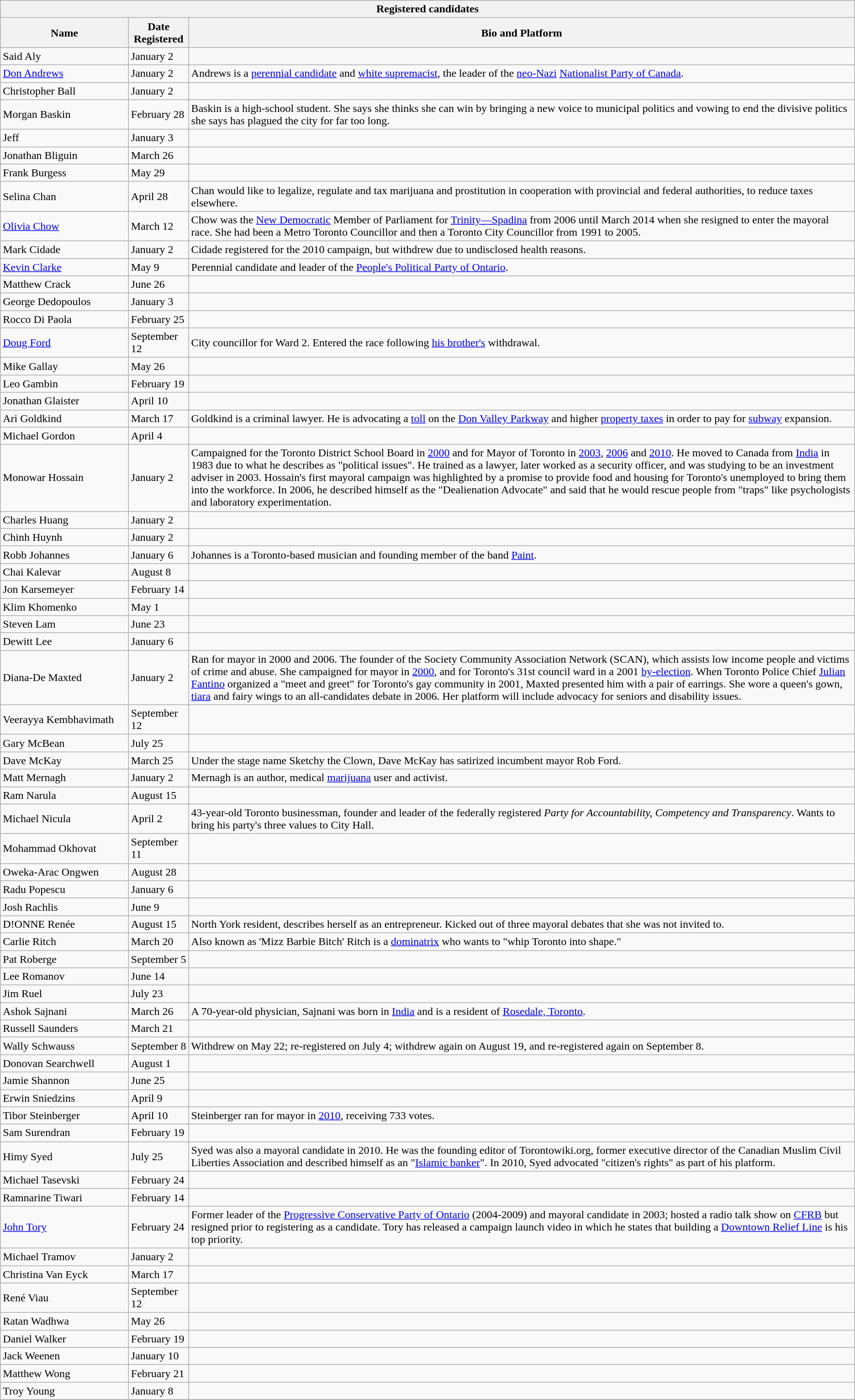<table class="wikitable sortable collapsible collapsed">
<tr style="background:#e9e9e9;">
<th colspan="3">Registered candidates</th>
</tr>
<tr>
<th style="width:15%">Name</th>
<th>Date Registered</th>
<th class="unsortable">Bio and Platform</th>
</tr>
<tr>
<td>Said Aly</td>
<td data-sort-value="01-02">January 2</td>
<td></td>
</tr>
<tr>
<td><a href='#'>Don Andrews</a></td>
<td data-sort-value="01-02">January 2</td>
<td>Andrews is a <a href='#'>perennial candidate</a> and <a href='#'>white supremacist</a>, the leader of the <a href='#'>neo-Nazi</a> <a href='#'>Nationalist Party of Canada</a>.</td>
</tr>
<tr>
<td>Christopher Ball</td>
<td data-sort-value="01-02">January 2</td>
<td></td>
</tr>
<tr>
<td>Morgan Baskin</td>
<td data-sort-value="02-28">February 28</td>
<td>Baskin is a high-school student. She says she thinks she can win by bringing a new voice to municipal politics and vowing to end the divisive politics she says has plagued the city for far too long.</td>
</tr>
<tr>
<td>Jeff </td>
<td data-sort-value="01-03">January 3</td>
<td></td>
</tr>
<tr>
<td>Jonathan Bliguin</td>
<td data-sort-value="03-26">March 26</td>
<td></td>
</tr>
<tr>
<td>Frank Burgess</td>
<td data-sort-value="05-29">May 29</td>
<td></td>
</tr>
<tr>
<td>Selina Chan</td>
<td data-sort-value="04-28">April 28</td>
<td>Chan would like to legalize, regulate and tax marijuana and prostitution in cooperation with provincial and federal authorities,  to reduce taxes elsewhere.</td>
</tr>
<tr>
<td><a href='#'>Olivia Chow</a></td>
<td data-sort-value="03-12">March 12</td>
<td>Chow was the <a href='#'>New Democratic</a> Member of Parliament for <a href='#'>Trinity—Spadina</a> from 2006 until March 2014 when she resigned to enter the mayoral race. She had been a Metro Toronto Councillor and then a Toronto City Councillor from 1991 to 2005.</td>
</tr>
<tr>
<td>Mark Cidade</td>
<td data-sort-value="01-02">January 2</td>
<td>Cidade registered for the 2010 campaign, but withdrew due to undisclosed health reasons.</td>
</tr>
<tr>
<td><a href='#'>Kevin Clarke</a></td>
<td data-sort-value="05-09">May 9</td>
<td>Perennial candidate and leader of the <a href='#'>People's Political Party of Ontario</a>.</td>
</tr>
<tr>
<td>Matthew Crack</td>
<td data-sort-value="06-26">June 26</td>
<td></td>
</tr>
<tr>
<td>George Dedopoulos</td>
<td data-sort-value="01-03">January 3</td>
<td></td>
</tr>
<tr>
<td>Rocco Di Paola</td>
<td data-sort-value="02-25">February 25</td>
<td></td>
</tr>
<tr>
<td><a href='#'>Doug Ford</a></td>
<td data-sort-value="09-12">September 12</td>
<td>City councillor for Ward 2. Entered the race following <a href='#'>his brother's</a> withdrawal.</td>
</tr>
<tr>
<td>Mike Gallay</td>
<td data-sort-value="05-26">May 26</td>
<td></td>
</tr>
<tr>
<td>Leo Gambin</td>
<td data-sort-value="02-19">February 19</td>
<td></td>
</tr>
<tr>
<td>Jonathan Glaister</td>
<td data-sort-value="04-10">April 10</td>
<td></td>
</tr>
<tr>
<td>Ari Goldkind</td>
<td data-sort-value="03-17">March 17</td>
<td>Goldkind is a criminal lawyer. He is advocating a <a href='#'>toll</a> on the <a href='#'>Don Valley Parkway</a> and higher <a href='#'>property taxes</a> in order to pay for <a href='#'>subway</a> expansion.</td>
</tr>
<tr>
<td>Michael Gordon</td>
<td data-sort-value="04-04">April 4</td>
<td></td>
</tr>
<tr>
<td>Monowar Hossain</td>
<td data-sort-value="01-02">January 2</td>
<td>Campaigned for the Toronto District School Board in <a href='#'>2000</a> and for Mayor of Toronto in <a href='#'>2003</a>, <a href='#'>2006</a> and <a href='#'>2010</a>.  He moved to Canada from <a href='#'>India</a> in 1983 due to what he describes as "political issues".  He trained as a lawyer, later worked as a security officer, and was studying to be an investment adviser in 2003.  Hossain's first mayoral campaign was highlighted by a promise to provide food and housing for Toronto's unemployed to bring them into the workforce. In 2006, he described himself as the "Dealienation Advocate" and said that he would rescue people from "traps" like psychologists and laboratory experimentation.</td>
</tr>
<tr>
<td>Charles Huang</td>
<td data-sort-value="01-02">January 2</td>
<td></td>
</tr>
<tr>
<td>Chinh Huynh</td>
<td data-sort-value="01-02">January 2</td>
<td></td>
</tr>
<tr>
<td>Robb Johannes</td>
<td data-sort-value="01-06">January 6</td>
<td>Johannes is a Toronto-based musician and founding member of the band <a href='#'>Paint</a>.</td>
</tr>
<tr>
<td>Chai Kalevar</td>
<td data-sort-value="08-08">August 8</td>
<td></td>
</tr>
<tr>
<td>Jon Karsemeyer</td>
<td data-sort-value="02-14">February 14</td>
<td></td>
</tr>
<tr>
<td>Klim Khomenko</td>
<td data-sort-value="05-01">May 1</td>
<td></td>
</tr>
<tr>
<td>Steven Lam</td>
<td data-sort-value="06-23">June 23</td>
<td></td>
</tr>
<tr>
<td>Dewitt Lee</td>
<td data-sort-value="01-06">January 6</td>
<td></td>
</tr>
<tr>
<td>Diana-De Maxted</td>
<td data-sort-value="01-02">January 2</td>
<td>Ran for mayor in 2000 and 2006. The founder of the Society Community Association Network (SCAN), which assists low income people and victims of crime and abuse. She campaigned for mayor in <a href='#'>2000</a>, and for Toronto's 31st council ward in a 2001 <a href='#'>by-election</a>. When Toronto Police Chief <a href='#'>Julian Fantino</a> organized a "meet and greet" for Toronto's gay community in 2001, Maxted presented him with a pair of earrings. She wore a queen's gown, <a href='#'>tiara</a> and fairy wings to an all-candidates debate in 2006. Her platform will include advocacy for seniors and disability issues.</td>
</tr>
<tr>
<td>Veerayya Kembhavimath</td>
<td data-sort-value="09-12">September 12</td>
<td></td>
</tr>
<tr>
<td>Gary McBean</td>
<td data-sort-value="07-25">July 25</td>
<td></td>
</tr>
<tr>
<td>Dave McKay</td>
<td data-sort-value="03-25">March 25</td>
<td>Under the stage name Sketchy the Clown, Dave McKay has satirized incumbent mayor Rob Ford.</td>
</tr>
<tr>
<td>Matt Mernagh</td>
<td data-sort-value="01-02">January 2</td>
<td>Mernagh is an author, medical <a href='#'>marijuana</a> user and activist.</td>
</tr>
<tr>
<td>Ram Narula</td>
<td data-sort-value="08-15">August 15</td>
<td></td>
</tr>
<tr>
<td>Michael Nicula</td>
<td data-sort-value="04-02">April 2</td>
<td>43-year-old Toronto businessman, founder and leader of the federally registered <em>Party for Accountability, Competency and Transparency</em>. Wants to bring his party's three values to City Hall.</td>
</tr>
<tr>
<td>Mohammad Okhovat</td>
<td data-sort-value="09-11">September 11</td>
<td></td>
</tr>
<tr>
<td>Oweka-Arac Ongwen</td>
<td data-sort-value="08-28">August 28</td>
<td></td>
</tr>
<tr>
<td>Radu Popescu</td>
<td data-sort-value="01-06">January 6</td>
<td></td>
</tr>
<tr>
<td>Josh Rachlis</td>
<td data-sort-value="06-09">June 9</td>
<td></td>
</tr>
<tr>
<td>D!ONNE Renée</td>
<td data-sort-value="08-15">August 15</td>
<td>North York resident, describes herself as an entrepreneur. Kicked out of three mayoral debates that she was not invited to.</td>
</tr>
<tr>
<td>Carlie Ritch</td>
<td data-sort-value="03-20">March 20</td>
<td>Also known as 'Mizz Barbie Bitch' Ritch is a <a href='#'>dominatrix</a> who wants to "whip Toronto into shape."</td>
</tr>
<tr>
<td>Pat Roberge</td>
<td data-sort-value="09-05">September 5</td>
<td></td>
</tr>
<tr>
<td>Lee Romanov</td>
<td data-sort-value="06-14">June 14</td>
<td></td>
</tr>
<tr>
<td>Jim Ruel</td>
<td data-sort-value="07-23">July 23</td>
<td></td>
</tr>
<tr>
<td>Ashok Sajnani</td>
<td data-sort-value="03-26">March 26</td>
<td>A 70-year-old physician, Sajnani was born in <a href='#'>India</a> and is a resident of <a href='#'>Rosedale, Toronto</a>.</td>
</tr>
<tr>
<td>Russell Saunders</td>
<td data-sort-value="03-21">March 21</td>
<td></td>
</tr>
<tr>
<td>Wally Schwauss</td>
<td data-sort-value="09-08">September 8</td>
<td>Withdrew on May 22; re-registered on July 4; withdrew again on August 19, and re-registered again on September 8.</td>
</tr>
<tr>
<td>Donovan Searchwell</td>
<td data-sort-value="08-01">August 1</td>
<td></td>
</tr>
<tr>
<td>Jamie Shannon</td>
<td data-sort-value="06-25">June 25</td>
<td></td>
</tr>
<tr>
<td>Erwin Sniedzins</td>
<td data-sort-value="04-09">April 9</td>
<td></td>
</tr>
<tr>
<td>Tibor Steinberger</td>
<td data-sort-value="04-10">April 10</td>
<td>Steinberger ran for mayor in <a href='#'>2010</a>, receiving 733 votes.</td>
</tr>
<tr>
<td>Sam Surendran</td>
<td data-sort-value="02-19">February 19</td>
<td></td>
</tr>
<tr>
<td>Himy Syed</td>
<td data-sort-value="07-25">July 25</td>
<td>Syed was also a mayoral candidate in 2010. He was the founding editor of Torontowiki.org, former executive director of the Canadian Muslim Civil Liberties Association and described himself as an "<a href='#'>Islamic banker</a>". In 2010, Syed advocated "citizen's rights" as part of his platform.</td>
</tr>
<tr>
<td>Michael Tasevski</td>
<td data-sort-value="02-24">February 24</td>
<td></td>
</tr>
<tr>
<td>Ramnarine Tiwari</td>
<td data-sort-value="02-14">February 14</td>
<td></td>
</tr>
<tr>
<td><a href='#'>John Tory</a></td>
<td data-sort-value="02-24">February 24</td>
<td>Former leader of the <a href='#'>Progressive Conservative Party of Ontario</a> (2004-2009) and mayoral candidate in 2003; hosted a radio talk show on <a href='#'>CFRB</a> but resigned prior to registering as a candidate. Tory has released a campaign launch video in which he states that building a <a href='#'>Downtown Relief Line</a> is his top priority.</td>
</tr>
<tr>
<td>Michael Tramov</td>
<td data-sort-value="01-02">January 2</td>
<td></td>
</tr>
<tr>
<td>Christina Van Eyck</td>
<td data-sort-value="03-17">March 17</td>
<td></td>
</tr>
<tr>
<td>René Viau</td>
<td data-sort-value="09-12">September 12</td>
<td></td>
</tr>
<tr>
<td>Ratan Wadhwa</td>
<td data-sort-value="05-26">May 26</td>
<td></td>
</tr>
<tr>
<td>Daniel Walker</td>
<td data-sort-value="02-19">February 19</td>
<td></td>
</tr>
<tr>
<td>Jack Weenen</td>
<td data-sort-value="01-10">January 10</td>
<td></td>
</tr>
<tr>
<td>Matthew Wong</td>
<td data-sort-value="02-21">February 21</td>
<td></td>
</tr>
<tr>
<td>Troy Young</td>
<td data-sort-value="01-08">January 8</td>
<td></td>
</tr>
<tr>
</tr>
</table>
